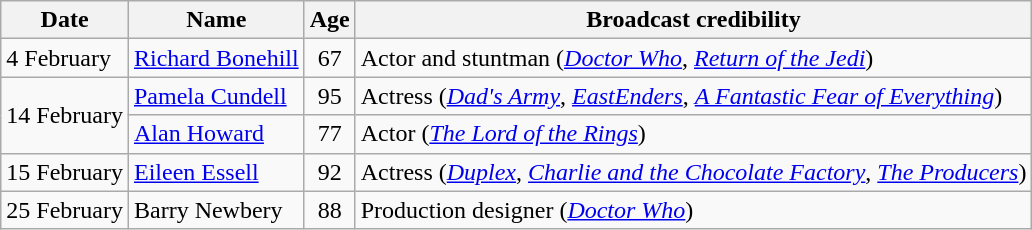<table class="wikitable">
<tr>
<th>Date</th>
<th>Name</th>
<th>Age</th>
<th>Broadcast credibility</th>
</tr>
<tr>
<td>4 February</td>
<td><a href='#'>Richard Bonehill</a></td>
<td align=center>67</td>
<td>Actor and stuntman (<em><a href='#'>Doctor Who</a></em>, <em><a href='#'>Return of the Jedi</a></em>)</td>
</tr>
<tr>
<td rowspan=2>14 February</td>
<td><a href='#'>Pamela Cundell</a></td>
<td align=center>95</td>
<td>Actress (<em><a href='#'>Dad's Army</a></em>, <em><a href='#'>EastEnders</a></em>, <em><a href='#'>A Fantastic Fear of Everything</a></em>)</td>
</tr>
<tr>
<td><a href='#'>Alan Howard</a></td>
<td align=center>77</td>
<td>Actor (<em><a href='#'>The Lord of the Rings</a></em>)</td>
</tr>
<tr>
<td>15 February</td>
<td><a href='#'>Eileen Essell</a></td>
<td align=center>92</td>
<td>Actress (<em><a href='#'>Duplex</a></em>, <em><a href='#'>Charlie and the Chocolate Factory</a></em>, <em><a href='#'>The Producers</a></em>)</td>
</tr>
<tr>
<td>25 February</td>
<td>Barry Newbery</td>
<td align=center>88</td>
<td>Production designer (<em><a href='#'>Doctor Who</a></em>)</td>
</tr>
</table>
